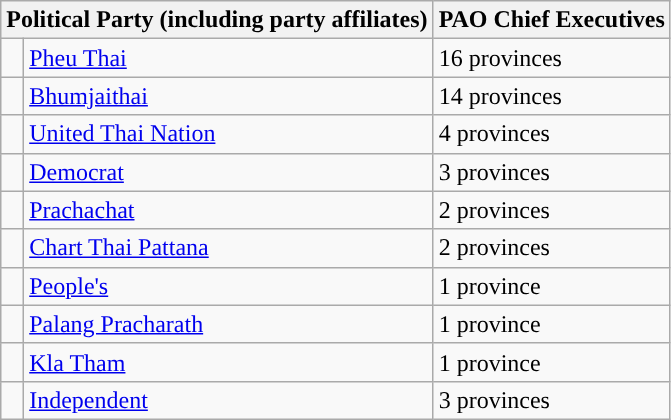<table class="wikitable">
<tr>
<th colspan="2">Political Party (including party affiliates)</th>
<th>PAO Chief Executives</th>
</tr>
<tr>
<td style="color:inherit;background:"></td>
<td><a href='#'>Pheu Thai</a></td>
<td>16 provinces</td>
</tr>
<tr>
<td style="color:inherit;background:"></td>
<td><a href='#'>Bhumjaithai</a></td>
<td>14 provinces</td>
</tr>
<tr>
<td style="color:inherit;background:"></td>
<td><a href='#'>United Thai Nation</a></td>
<td>4 provinces</td>
</tr>
<tr>
<td style="color:inherit;background:"></td>
<td><a href='#'>Democrat</a></td>
<td>3 provinces</td>
</tr>
<tr>
<td style="color:inherit;background:"></td>
<td><a href='#'>Prachachat</a></td>
<td>2 provinces</td>
</tr>
<tr>
<td style="color:inherit;background:"></td>
<td><a href='#'>Chart Thai Pattana</a></td>
<td>2 provinces</td>
</tr>
<tr>
<td style="color:inherit;background:"></td>
<td><a href='#'>People's</a></td>
<td>1 province</td>
</tr>
<tr>
<td style="color:inherit;background:"></td>
<td><a href='#'>Palang Pracharath</a></td>
<td>1 province</td>
</tr>
<tr>
<td style="color:inherit;background:"></td>
<td><a href='#'>Kla Tham</a></td>
<td>1 province</td>
</tr>
<tr>
<td style="color:inherit;background:"></td>
<td><a href='#'>Independent</a></td>
<td>3 provinces</td>
</tr>
</table>
